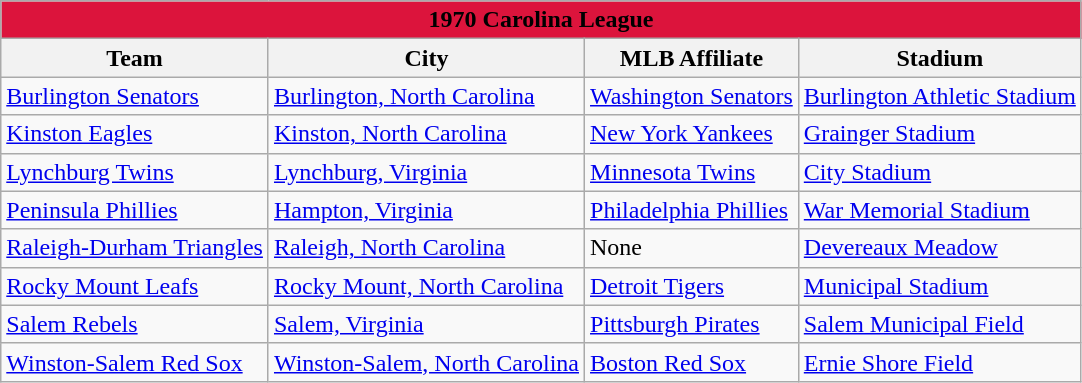<table class="wikitable" style="width:auto">
<tr>
<td bgcolor="#DC143C" align="center" colspan="7"><strong><span>1970 Carolina League</span></strong></td>
</tr>
<tr>
<th>Team</th>
<th>City</th>
<th>MLB Affiliate</th>
<th>Stadium</th>
</tr>
<tr>
<td><a href='#'>Burlington Senators</a></td>
<td><a href='#'>Burlington, North Carolina</a></td>
<td><a href='#'>Washington Senators</a></td>
<td><a href='#'>Burlington Athletic Stadium</a></td>
</tr>
<tr>
<td><a href='#'>Kinston Eagles</a></td>
<td><a href='#'>Kinston, North Carolina</a></td>
<td><a href='#'>New York Yankees</a></td>
<td><a href='#'>Grainger Stadium</a></td>
</tr>
<tr>
<td><a href='#'>Lynchburg Twins</a></td>
<td><a href='#'>Lynchburg, Virginia</a></td>
<td><a href='#'>Minnesota Twins</a></td>
<td><a href='#'>City Stadium</a></td>
</tr>
<tr>
<td><a href='#'>Peninsula Phillies</a></td>
<td><a href='#'>Hampton, Virginia</a></td>
<td><a href='#'>Philadelphia Phillies</a></td>
<td><a href='#'>War Memorial Stadium</a></td>
</tr>
<tr>
<td><a href='#'>Raleigh-Durham Triangles</a></td>
<td><a href='#'>Raleigh, North Carolina</a></td>
<td>None</td>
<td><a href='#'>Devereaux Meadow</a></td>
</tr>
<tr>
<td><a href='#'>Rocky Mount Leafs</a></td>
<td><a href='#'>Rocky Mount, North Carolina</a></td>
<td><a href='#'>Detroit Tigers</a></td>
<td><a href='#'>Municipal Stadium</a></td>
</tr>
<tr>
<td><a href='#'>Salem Rebels</a></td>
<td><a href='#'>Salem, Virginia</a></td>
<td><a href='#'>Pittsburgh Pirates</a></td>
<td><a href='#'>Salem Municipal Field</a></td>
</tr>
<tr>
<td><a href='#'>Winston-Salem Red Sox</a></td>
<td><a href='#'>Winston-Salem, North Carolina</a></td>
<td><a href='#'>Boston Red Sox</a></td>
<td><a href='#'>Ernie Shore Field</a></td>
</tr>
</table>
